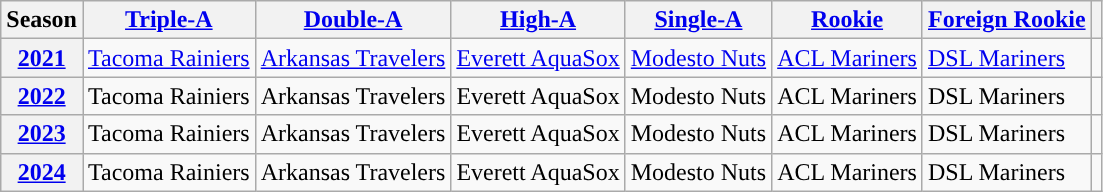<table class="wikitable plainrowheaders">
<tr>
<th scope="col">Season</th>
<th scope="col"><a href='#'><span>Triple-A</span></a></th>
<th scope="col"><a href='#'><span>Double-A</span></a></th>
<th scope="col"><a href='#'><span>High-A</span></a></th>
<th scope="col"><a href='#'><span>Single-A</span></a></th>
<th scope="col"><a href='#'><span>Rookie</span></a></th>
<th scope="col"><a href='#'><span>Foreign Rookie</span></a></th>
<th scope="col"></th>
</tr>
<tr>
<th scope="row" style="text-align:center"><a href='#'>2021</a></th>
<td><a href='#'>Tacoma Rainiers</a></td>
<td><a href='#'>Arkansas Travelers</a></td>
<td><a href='#'>Everett AquaSox</a></td>
<td><a href='#'>Modesto Nuts</a></td>
<td><a href='#'>ACL Mariners</a></td>
<td><a href='#'>DSL Mariners</a></td>
<td align="center"></td>
</tr>
<tr>
<th scope="row" style="text-align:center"><a href='#'>2022</a></th>
<td>Tacoma Rainiers</td>
<td>Arkansas Travelers</td>
<td>Everett AquaSox</td>
<td>Modesto Nuts</td>
<td>ACL Mariners</td>
<td>DSL Mariners</td>
<td align="center"></td>
</tr>
<tr>
<th scope="row" style="text-align:center"><a href='#'>2023</a></th>
<td>Tacoma Rainiers</td>
<td>Arkansas Travelers</td>
<td>Everett AquaSox</td>
<td>Modesto Nuts</td>
<td>ACL Mariners</td>
<td>DSL Mariners</td>
<td align="center"></td>
</tr>
<tr>
<th scope="row" style="text-align:center"><a href='#'>2024</a></th>
<td>Tacoma Rainiers</td>
<td>Arkansas Travelers</td>
<td>Everett AquaSox</td>
<td>Modesto Nuts</td>
<td>ACL Mariners</td>
<td>DSL Mariners</td>
<td align="center"></td>
</tr>
</table>
